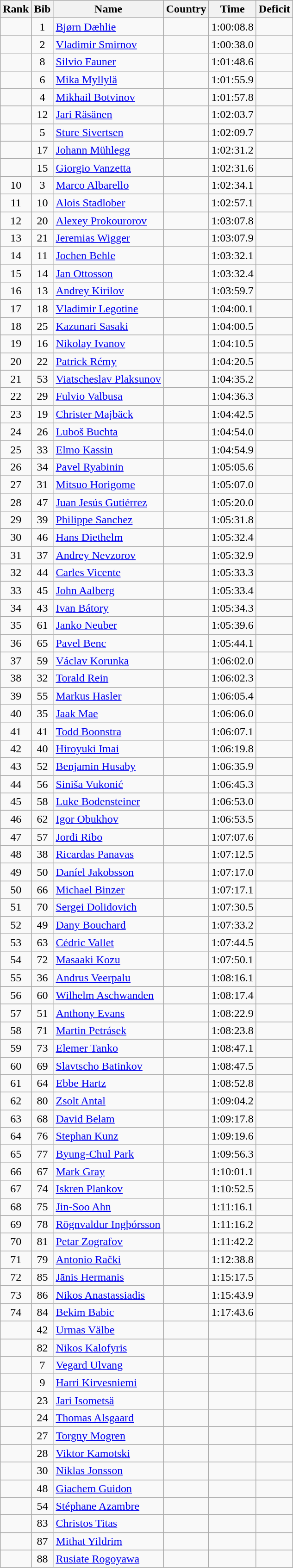<table class="wikitable sortable" style="text-align:center">
<tr>
<th>Rank</th>
<th>Bib</th>
<th>Name</th>
<th>Country</th>
<th>Time</th>
<th>Deficit</th>
</tr>
<tr>
<td></td>
<td>1</td>
<td align="left"><a href='#'>Bjørn Dæhlie</a></td>
<td align="left"></td>
<td>1:00:08.8</td>
<td></td>
</tr>
<tr>
<td></td>
<td>2</td>
<td align="left"><a href='#'>Vladimir Smirnov</a></td>
<td align="left"></td>
<td>1:00:38.0</td>
<td align=right></td>
</tr>
<tr>
<td></td>
<td>8</td>
<td align="left"><a href='#'>Silvio Fauner</a></td>
<td align="left"></td>
<td>1:01:48.6</td>
<td align=right></td>
</tr>
<tr>
<td></td>
<td>6</td>
<td align="left"><a href='#'>Mika Myllylä</a></td>
<td align="left"></td>
<td>1:01:55.9</td>
<td align=right></td>
</tr>
<tr>
<td></td>
<td>4</td>
<td align="left"><a href='#'>Mikhail Botvinov</a></td>
<td align="left"></td>
<td>1:01:57.8</td>
<td align=right></td>
</tr>
<tr>
<td></td>
<td>12</td>
<td align="left"><a href='#'>Jari Räsänen</a></td>
<td align="left"></td>
<td>1:02:03.7</td>
<td align=right></td>
</tr>
<tr>
<td></td>
<td>5</td>
<td align="left"><a href='#'>Sture Sivertsen</a></td>
<td align="left"></td>
<td>1:02:09.7</td>
<td align=right></td>
</tr>
<tr>
<td></td>
<td>17</td>
<td align="left"><a href='#'>Johann Mühlegg</a></td>
<td align="left"></td>
<td>1:02:31.2</td>
<td align=right></td>
</tr>
<tr>
<td></td>
<td>15</td>
<td align="left"><a href='#'>Giorgio Vanzetta</a></td>
<td align="left"></td>
<td>1:02:31.6</td>
<td align=right></td>
</tr>
<tr>
<td>10</td>
<td>3</td>
<td align="left"><a href='#'>Marco Albarello</a></td>
<td align="left"></td>
<td>1:02:34.1</td>
<td align=right></td>
</tr>
<tr>
<td>11</td>
<td>10</td>
<td align="left"><a href='#'>Alois Stadlober</a></td>
<td align="left"></td>
<td>1:02:57.1</td>
<td align=right></td>
</tr>
<tr>
<td>12</td>
<td>20</td>
<td align="left"><a href='#'>Alexey Prokourorov</a></td>
<td align="left"></td>
<td>1:03:07.8</td>
<td align=right></td>
</tr>
<tr>
<td>13</td>
<td>21</td>
<td align="left"><a href='#'>Jeremias Wigger</a></td>
<td align="left"></td>
<td>1:03:07.9</td>
<td align=right></td>
</tr>
<tr>
<td>14</td>
<td>11</td>
<td align="left"><a href='#'>Jochen Behle</a></td>
<td align="left"></td>
<td>1:03:32.1</td>
<td align=right></td>
</tr>
<tr>
<td>15</td>
<td>14</td>
<td align="left"><a href='#'>Jan Ottosson</a></td>
<td align="left"></td>
<td>1:03:32.4</td>
<td align=right></td>
</tr>
<tr>
<td>16</td>
<td>13</td>
<td align="left"><a href='#'>Andrey Kirilov</a></td>
<td align="left"></td>
<td>1:03:59.7</td>
<td align=right></td>
</tr>
<tr>
<td>17</td>
<td>18</td>
<td align="left"><a href='#'>Vladimir Legotine</a></td>
<td align="left"></td>
<td>1:04:00.1</td>
<td align=right></td>
</tr>
<tr>
<td>18</td>
<td>25</td>
<td align="left"><a href='#'>Kazunari Sasaki</a></td>
<td align="left"></td>
<td>1:04:00.5</td>
<td align=right></td>
</tr>
<tr>
<td>19</td>
<td>16</td>
<td align="left"><a href='#'>Nikolay Ivanov</a></td>
<td align="left"></td>
<td>1:04:10.5</td>
<td align=right></td>
</tr>
<tr>
<td>20</td>
<td>22</td>
<td align="left"><a href='#'>Patrick Rémy</a></td>
<td align="left"></td>
<td>1:04:20.5</td>
<td align=right></td>
</tr>
<tr>
<td>21</td>
<td>53</td>
<td align="left"><a href='#'>Viatscheslav Plaksunov</a></td>
<td align="left"></td>
<td>1:04:35.2</td>
<td align=right></td>
</tr>
<tr>
<td>22</td>
<td>29</td>
<td align="left"><a href='#'>Fulvio Valbusa</a></td>
<td align="left"></td>
<td>1:04:36.3</td>
<td align=right></td>
</tr>
<tr>
<td>23</td>
<td>19</td>
<td align="left"><a href='#'>Christer Majbäck</a></td>
<td align="left"></td>
<td>1:04:42.5</td>
<td align=right></td>
</tr>
<tr>
<td>24</td>
<td>26</td>
<td align="left"><a href='#'>Luboš Buchta</a></td>
<td align="left"></td>
<td>1:04:54.0</td>
<td align=right></td>
</tr>
<tr>
<td>25</td>
<td>33</td>
<td align="left"><a href='#'>Elmo Kassin</a></td>
<td align="left"></td>
<td>1:04:54.9</td>
<td align=right></td>
</tr>
<tr>
<td>26</td>
<td>34</td>
<td align="left"><a href='#'>Pavel Ryabinin</a></td>
<td align="left"></td>
<td>1:05:05.6</td>
<td align=right></td>
</tr>
<tr>
<td>27</td>
<td>31</td>
<td align="left"><a href='#'>Mitsuo Horigome</a></td>
<td align="left"></td>
<td>1:05:07.0</td>
<td align=right></td>
</tr>
<tr>
<td>28</td>
<td>47</td>
<td align="left"><a href='#'>Juan Jesús Gutiérrez</a></td>
<td align="left"></td>
<td>1:05:20.0</td>
<td align=right></td>
</tr>
<tr>
<td>29</td>
<td>39</td>
<td align="left"><a href='#'>Philippe Sanchez</a></td>
<td align="left"></td>
<td>1:05:31.8</td>
<td align=right></td>
</tr>
<tr>
<td>30</td>
<td>46</td>
<td align="left"><a href='#'>Hans Diethelm</a></td>
<td align="left"></td>
<td>1:05:32.4</td>
<td align=right></td>
</tr>
<tr>
<td>31</td>
<td>37</td>
<td align="left"><a href='#'>Andrey Nevzorov</a></td>
<td align="left"></td>
<td>1:05:32.9</td>
<td align=right></td>
</tr>
<tr>
<td>32</td>
<td>44</td>
<td align="left"><a href='#'>Carles Vicente</a></td>
<td align="left"></td>
<td>1:05:33.3</td>
<td align=right></td>
</tr>
<tr>
<td>33</td>
<td>45</td>
<td align="left"><a href='#'>John Aalberg</a></td>
<td align="left"></td>
<td>1:05:33.4</td>
<td align=right></td>
</tr>
<tr>
<td>34</td>
<td>43</td>
<td align="left"><a href='#'>Ivan Bátory</a></td>
<td align="left"></td>
<td>1:05:34.3</td>
<td align=right></td>
</tr>
<tr>
<td>35</td>
<td>61</td>
<td align="left"><a href='#'>Janko Neuber</a></td>
<td align="left"></td>
<td>1:05:39.6</td>
<td align=right></td>
</tr>
<tr>
<td>36</td>
<td>65</td>
<td align="left"><a href='#'>Pavel Benc</a></td>
<td align="left"></td>
<td>1:05:44.1</td>
<td align=right></td>
</tr>
<tr>
<td>37</td>
<td>59</td>
<td align="left"><a href='#'>Václav Korunka</a></td>
<td align="left"></td>
<td>1:06:02.0</td>
<td align=right></td>
</tr>
<tr>
<td>38</td>
<td>32</td>
<td align="left"><a href='#'>Torald Rein</a></td>
<td align="left"></td>
<td>1:06:02.3</td>
<td align=right></td>
</tr>
<tr>
<td>39</td>
<td>55</td>
<td align="left"><a href='#'>Markus Hasler</a></td>
<td align="left"></td>
<td>1:06:05.4</td>
<td align=right></td>
</tr>
<tr>
<td>40</td>
<td>35</td>
<td align="left"><a href='#'>Jaak Mae</a></td>
<td align="left"></td>
<td>1:06:06.0</td>
<td align=right></td>
</tr>
<tr>
<td>41</td>
<td>41</td>
<td align="left"><a href='#'>Todd Boonstra</a></td>
<td align="left"></td>
<td>1:06:07.1</td>
<td align=right></td>
</tr>
<tr>
<td>42</td>
<td>40</td>
<td align="left"><a href='#'>Hiroyuki Imai</a></td>
<td align="left"></td>
<td>1:06:19.8</td>
<td align=right></td>
</tr>
<tr>
<td>43</td>
<td>52</td>
<td align="left"><a href='#'>Benjamin Husaby</a></td>
<td align="left"></td>
<td>1:06:35.9</td>
<td align=right></td>
</tr>
<tr>
<td>44</td>
<td>56</td>
<td align="left"><a href='#'>Siniša Vukonić</a></td>
<td align="left"></td>
<td>1:06:45.3</td>
<td align=right></td>
</tr>
<tr>
<td>45</td>
<td>58</td>
<td align="left"><a href='#'>Luke Bodensteiner</a></td>
<td align="left"></td>
<td>1:06:53.0</td>
<td align=right></td>
</tr>
<tr>
<td>46</td>
<td>62</td>
<td align="left"><a href='#'>Igor Obukhov</a></td>
<td align="left"></td>
<td>1:06:53.5</td>
<td align=right></td>
</tr>
<tr>
<td>47</td>
<td>57</td>
<td align="left"><a href='#'>Jordi Ribo</a></td>
<td align="left"></td>
<td>1:07:07.6</td>
<td align=right></td>
</tr>
<tr>
<td>48</td>
<td>38</td>
<td align="left"><a href='#'>Ricardas Panavas</a></td>
<td align="left"></td>
<td>1:07:12.5</td>
<td align=right></td>
</tr>
<tr>
<td>49</td>
<td>50</td>
<td align="left"><a href='#'>Daníel Jakobsson</a></td>
<td align="left"></td>
<td>1:07:17.0</td>
<td align=right></td>
</tr>
<tr>
<td>50</td>
<td>66</td>
<td align="left"><a href='#'>Michael Binzer</a></td>
<td align="left"></td>
<td>1:07:17.1</td>
<td align=right></td>
</tr>
<tr>
<td>51</td>
<td>70</td>
<td align="left"><a href='#'>Sergei Dolidovich</a></td>
<td align="left"></td>
<td>1:07:30.5</td>
<td align=right></td>
</tr>
<tr>
<td>52</td>
<td>49</td>
<td align="left"><a href='#'>Dany Bouchard</a></td>
<td align="left"></td>
<td>1:07:33.2</td>
<td align=right></td>
</tr>
<tr>
<td>53</td>
<td>63</td>
<td align="left"><a href='#'>Cédric Vallet</a></td>
<td align="left"></td>
<td>1:07:44.5</td>
<td align=right></td>
</tr>
<tr>
<td>54</td>
<td>72</td>
<td align="left"><a href='#'>Masaaki Kozu</a></td>
<td align="left"></td>
<td>1:07:50.1</td>
<td align=right></td>
</tr>
<tr>
<td>55</td>
<td>36</td>
<td align="left"><a href='#'>Andrus Veerpalu</a></td>
<td align="left"></td>
<td>1:08:16.1</td>
<td align=right></td>
</tr>
<tr>
<td>56</td>
<td>60</td>
<td align="left"><a href='#'>Wilhelm Aschwanden</a></td>
<td align="left"></td>
<td>1:08:17.4</td>
<td align=right></td>
</tr>
<tr>
<td>57</td>
<td>51</td>
<td align="left"><a href='#'>Anthony Evans</a></td>
<td align="left"></td>
<td>1:08:22.9</td>
<td align=right></td>
</tr>
<tr>
<td>58</td>
<td>71</td>
<td align="left"><a href='#'>Martin Petrásek</a></td>
<td align="left"></td>
<td>1:08:23.8</td>
<td align=right></td>
</tr>
<tr>
<td>59</td>
<td>73</td>
<td align="left"><a href='#'>Elemer Tanko</a></td>
<td align="left"></td>
<td>1:08:47.1</td>
<td align=right></td>
</tr>
<tr>
<td>60</td>
<td>69</td>
<td align="left"><a href='#'>Slavtscho Batinkov</a></td>
<td align="left"></td>
<td>1:08:47.5</td>
<td align=right></td>
</tr>
<tr>
<td>61</td>
<td>64</td>
<td align="left"><a href='#'>Ebbe Hartz</a></td>
<td align="left"></td>
<td>1:08:52.8</td>
<td align=right></td>
</tr>
<tr>
<td>62</td>
<td>80</td>
<td align="left"><a href='#'>Zsolt Antal</a></td>
<td align="left"></td>
<td>1:09:04.2</td>
<td align=right></td>
</tr>
<tr>
<td>63</td>
<td>68</td>
<td align="left"><a href='#'>David Belam</a></td>
<td align="left"></td>
<td>1:09:17.8</td>
<td align=right></td>
</tr>
<tr>
<td>64</td>
<td>76</td>
<td align="left"><a href='#'>Stephan Kunz</a></td>
<td align="left"></td>
<td>1:09:19.6</td>
<td align=right></td>
</tr>
<tr>
<td>65</td>
<td>77</td>
<td align="left"><a href='#'>Byung-Chul Park</a></td>
<td align="left"></td>
<td>1:09:56.3</td>
<td align=right></td>
</tr>
<tr>
<td>66</td>
<td>67</td>
<td align="left"><a href='#'>Mark Gray</a></td>
<td align="left"></td>
<td>1:10:01.1</td>
<td align=right></td>
</tr>
<tr>
<td>67</td>
<td>74</td>
<td align="left"><a href='#'>Iskren Plankov</a></td>
<td align="left"></td>
<td>1:10:52.5</td>
<td align=right></td>
</tr>
<tr>
<td>68</td>
<td>75</td>
<td align="left"><a href='#'>Jin-Soo Ahn</a></td>
<td align="left"></td>
<td>1:11:16.1</td>
<td align=right></td>
</tr>
<tr>
<td>69</td>
<td>78</td>
<td align="left"><a href='#'>Rögnvaldur Ingþórsson</a></td>
<td align="left"></td>
<td>1:11:16.2</td>
<td align=right></td>
</tr>
<tr>
<td>70</td>
<td>81</td>
<td align="left"><a href='#'>Petar Zografov</a></td>
<td align="left"></td>
<td>1:11:42.2</td>
<td align=right></td>
</tr>
<tr>
<td>71</td>
<td>79</td>
<td align="left"><a href='#'>Antonio Rački</a></td>
<td align="left"></td>
<td>1:12:38.8</td>
<td align=right></td>
</tr>
<tr>
<td>72</td>
<td>85</td>
<td align="left"><a href='#'>Jānis Hermanis</a></td>
<td align="left"></td>
<td>1:15:17.5</td>
<td align=right></td>
</tr>
<tr>
<td>73</td>
<td>86</td>
<td align="left"><a href='#'>Nikos Anastassiadis</a></td>
<td align="left"></td>
<td>1:15:43.9</td>
<td align=right></td>
</tr>
<tr>
<td>74</td>
<td>84</td>
<td align="left"><a href='#'>Bekim Babic</a></td>
<td align="left"></td>
<td>1:17:43.6</td>
<td></td>
</tr>
<tr>
<td></td>
<td>42</td>
<td align="left"><a href='#'>Urmas Välbe</a></td>
<td align="left"></td>
<td></td>
<td></td>
</tr>
<tr>
<td></td>
<td>82</td>
<td align="left"><a href='#'>Nikos Kalofyris</a></td>
<td align="left"></td>
<td></td>
<td></td>
</tr>
<tr>
<td></td>
<td>7</td>
<td align="left"><a href='#'>Vegard Ulvang</a></td>
<td align="left"></td>
<td></td>
<td></td>
</tr>
<tr>
<td></td>
<td>9</td>
<td align="left"><a href='#'>Harri Kirvesniemi</a></td>
<td align="left"></td>
<td></td>
<td></td>
</tr>
<tr>
<td></td>
<td>23</td>
<td align="left"><a href='#'>Jari Isometsä</a></td>
<td align="left"></td>
<td></td>
<td></td>
</tr>
<tr>
<td></td>
<td>24</td>
<td align="left"><a href='#'>Thomas Alsgaard</a></td>
<td align="left"></td>
<td></td>
<td></td>
</tr>
<tr>
<td></td>
<td>27</td>
<td align="left"><a href='#'>Torgny Mogren</a></td>
<td align="left"></td>
<td></td>
<td></td>
</tr>
<tr>
<td></td>
<td>28</td>
<td align="left"><a href='#'>Viktor Kamotski</a></td>
<td align="left"></td>
<td></td>
<td></td>
</tr>
<tr>
<td></td>
<td>30</td>
<td align="left"><a href='#'>Niklas Jonsson</a></td>
<td align="left"></td>
<td></td>
<td></td>
</tr>
<tr>
<td></td>
<td>48</td>
<td align="left"><a href='#'>Giachem Guidon</a></td>
<td align="left"></td>
<td></td>
<td></td>
</tr>
<tr>
<td></td>
<td>54</td>
<td align="left"><a href='#'>Stéphane Azambre</a></td>
<td align="left"></td>
<td></td>
<td></td>
</tr>
<tr>
<td></td>
<td>83</td>
<td align="left"><a href='#'>Christos Titas</a></td>
<td align="left"></td>
<td></td>
<td></td>
</tr>
<tr>
<td></td>
<td>87</td>
<td align="left"><a href='#'>Mithat Yildrim</a></td>
<td align="left"></td>
<td></td>
<td></td>
</tr>
<tr>
<td></td>
<td>88</td>
<td align="left"><a href='#'>Rusiate Rogoyawa</a></td>
<td align="left"></td>
<td></td>
<td></td>
</tr>
</table>
